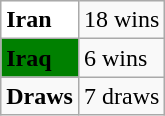<table class="wikitable" style="text-align: left;">
<tr>
<td style="background:white; text-align:left;"><strong><span> Iran</span></strong></td>
<td>18 wins</td>
</tr>
<tr>
<td style="background:#008000; text-align:left;"><strong><span> Iraq</span></strong></td>
<td>6 wins</td>
</tr>
<tr>
<td style="text-align:left;"><strong>Draws</strong></td>
<td>7 draws</td>
</tr>
</table>
